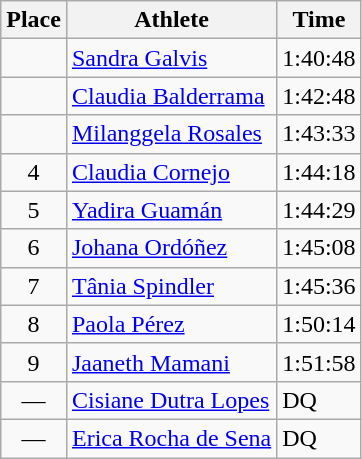<table class=wikitable>
<tr>
<th>Place</th>
<th>Athlete</th>
<th>Time</th>
</tr>
<tr>
<td align=center></td>
<td><a href='#'>Sandra Galvis</a> </td>
<td>1:40:48</td>
</tr>
<tr>
<td align=center></td>
<td><a href='#'>Claudia Balderrama</a> </td>
<td>1:42:48</td>
</tr>
<tr>
<td align=center></td>
<td><a href='#'>Milanggela Rosales</a> </td>
<td>1:43:33</td>
</tr>
<tr>
<td align=center>4</td>
<td><a href='#'>Claudia Cornejo</a> </td>
<td>1:44:18</td>
</tr>
<tr>
<td align=center>5</td>
<td><a href='#'>Yadira Guamán</a> </td>
<td>1:44:29</td>
</tr>
<tr>
<td align=center>6</td>
<td><a href='#'>Johana Ordóñez</a> </td>
<td>1:45:08</td>
</tr>
<tr>
<td align=center>7</td>
<td><a href='#'>Tânia Spindler</a> </td>
<td>1:45:36</td>
</tr>
<tr>
<td align=center>8</td>
<td><a href='#'>Paola Pérez</a> </td>
<td>1:50:14</td>
</tr>
<tr>
<td align=center>9</td>
<td><a href='#'>Jaaneth Mamani</a> </td>
<td>1:51:58</td>
</tr>
<tr>
<td align=center>—</td>
<td><a href='#'>Cisiane Dutra Lopes</a> </td>
<td>DQ</td>
</tr>
<tr>
<td align=center>—</td>
<td><a href='#'>Erica Rocha de Sena</a> </td>
<td>DQ</td>
</tr>
</table>
